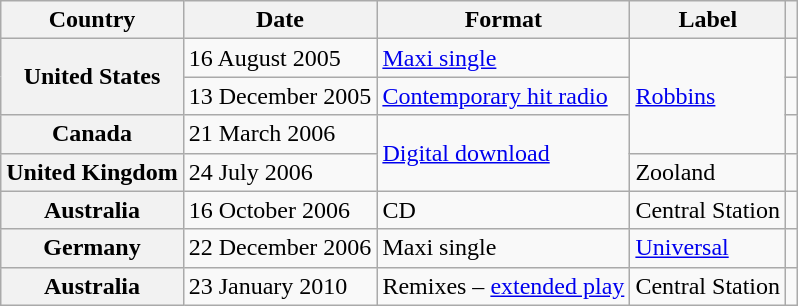<table class="wikitable plainrowheaders">
<tr>
<th scope="col">Country</th>
<th scope="col">Date</th>
<th scope="col">Format</th>
<th scope="col">Label</th>
<th scope="col"></th>
</tr>
<tr>
<th scope="row" rowspan="2">United States</th>
<td>16 August 2005</td>
<td><a href='#'>Maxi single</a></td>
<td rowspan="3"><a href='#'>Robbins</a></td>
<td></td>
</tr>
<tr>
<td>13 December 2005</td>
<td><a href='#'>Contemporary hit radio</a></td>
<td></td>
</tr>
<tr>
<th scope="row">Canada</th>
<td>21 March 2006</td>
<td rowspan="2"><a href='#'>Digital download</a></td>
<td></td>
</tr>
<tr>
<th scope="row">United Kingdom</th>
<td>24 July 2006</td>
<td>Zooland</td>
<td></td>
</tr>
<tr>
<th scope="row">Australia</th>
<td>16 October 2006</td>
<td>CD</td>
<td>Central Station</td>
<td></td>
</tr>
<tr>
<th scope="row">Germany</th>
<td>22 December 2006</td>
<td>Maxi single</td>
<td><a href='#'>Universal</a></td>
<td></td>
</tr>
<tr>
<th scope="row">Australia</th>
<td>23 January 2010</td>
<td>Remixes – <a href='#'>extended play</a></td>
<td>Central Station</td>
<td></td>
</tr>
</table>
